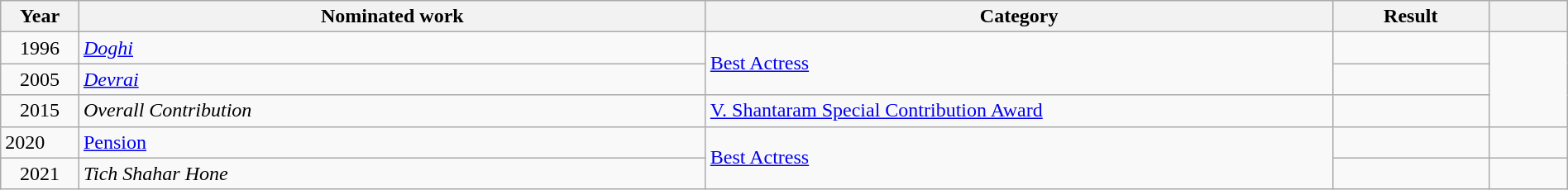<table class="wikitable sortable" width="100%">
<tr>
<th width="5%">Year</th>
<th width="40%">Nominated work</th>
<th width="40%">Category</th>
<th width="10%">Result</th>
<th width="5%"></th>
</tr>
<tr>
<td style="text-align:center;">1996</td>
<td><em><a href='#'>Doghi</a></em></td>
<td rowspan="2"><a href='#'>Best Actress</a></td>
<td></td>
<td rowspan="3" style="text-align:center;"></td>
</tr>
<tr>
<td style="text-align:center;">2005</td>
<td><em><a href='#'>Devrai</a></em></td>
<td></td>
</tr>
<tr>
<td style="text-align:center;">2015</td>
<td><em>Overall Contribution</em></td>
<td><a href='#'>V. Shantaram Special Contribution Award</a></td>
<td></td>
</tr>
<tr>
<td>2020</td>
<td><a href='#'>Pension</a></td>
<td Rowspan="2"><a href='#'>Best Actress</a></td>
<td></td>
<td></td>
</tr>
<tr>
<td style="text-align:center;">2021</td>
<td><em>Tich Shahar Hone</em></td>
<td></td>
<td></td>
</tr>
</table>
